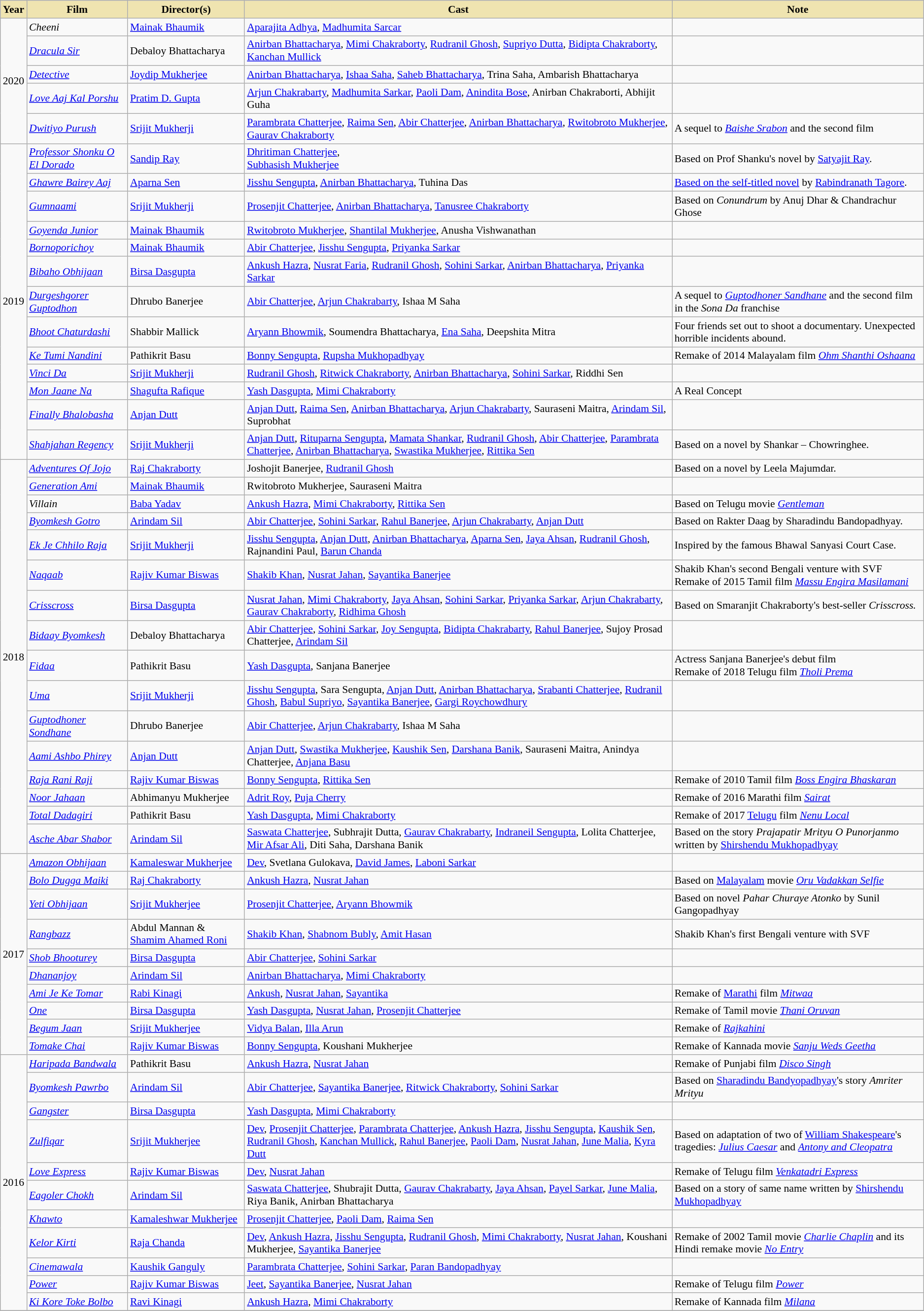<table class="wikitable" style="font-size:90%">
<tr>
<th scope="col" style="background-color:#EFE4B0;">Year</th>
<th scope="col" style="background-color:#EFE4B0;">Film</th>
<th scope="col" style="background-color:#EFE4B0;">Director(s)</th>
<th scope="col" style="background-color:#EFE4B0;" class="unsortable">Cast</th>
<th scope="col" style="background-color:#EFE4B0;">Note</th>
</tr>
<tr>
<td rowspan="5">2020</td>
<td><em>Cheeni</em></td>
<td><a href='#'>Mainak Bhaumik</a></td>
<td><a href='#'>Aparajita Adhya</a>, <a href='#'>Madhumita Sarcar</a></td>
<td></td>
</tr>
<tr>
<td><em><a href='#'>Dracula Sir</a></em></td>
<td>Debaloy Bhattacharya</td>
<td><a href='#'>Anirban Bhattacharya</a>, <a href='#'>Mimi Chakraborty</a>, <a href='#'>Rudranil Ghosh</a>, <a href='#'>Supriyo Dutta</a>, <a href='#'>Bidipta Chakraborty</a>, <a href='#'>Kanchan Mullick</a></td>
<td></td>
</tr>
<tr>
<td><em><a href='#'>Detective</a></em></td>
<td><a href='#'>Joydip Mukherjee</a></td>
<td><a href='#'>Anirban Bhattacharya</a>, <a href='#'>Ishaa Saha</a>, <a href='#'>Saheb Bhattacharya</a>, Trina Saha, Ambarish Bhattacharya</td>
<td></td>
</tr>
<tr>
<td><em><a href='#'>Love Aaj Kal Porshu</a></em></td>
<td><a href='#'>Pratim D. Gupta</a></td>
<td><a href='#'>Arjun Chakrabarty</a>, <a href='#'>Madhumita Sarkar</a>, <a href='#'>Paoli Dam</a>, <a href='#'>Anindita Bose</a>, Anirban Chakraborti, Abhijit Guha</td>
<td></td>
</tr>
<tr>
<td><em><a href='#'>Dwitiyo Purush</a></em></td>
<td><a href='#'>Srijit Mukherji</a></td>
<td><a href='#'>Parambrata Chatterjee</a>, <a href='#'>Raima Sen</a>, <a href='#'>Abir Chatterjee</a>, <a href='#'>Anirban Bhattacharya</a>, <a href='#'>Rwitobroto Mukherjee</a>, <a href='#'>Gaurav Chakraborty</a></td>
<td>A sequel to <em><a href='#'>Baishe Srabon</a></em> and the second film</td>
</tr>
<tr>
<td rowspan="13">2019</td>
<td><em><a href='#'>Professor Shonku O El Dorado</a></em></td>
<td><a href='#'>Sandip Ray</a></td>
<td><a href='#'>Dhritiman Chatterjee</a>,<br><a href='#'>Subhasish Mukherjee</a></td>
<td>Based on Prof Shanku's novel by <a href='#'>Satyajit Ray</a>.</td>
</tr>
<tr>
<td><em><a href='#'>Ghawre Bairey Aaj</a></em></td>
<td><a href='#'>Aparna Sen</a></td>
<td><a href='#'>Jisshu Sengupta</a>, <a href='#'>Anirban Bhattacharya</a>, Tuhina Das</td>
<td><a href='#'>Based on the self-titled novel</a> by <a href='#'>Rabindranath Tagore</a>.</td>
</tr>
<tr>
<td><em><a href='#'>Gumnaami</a></em></td>
<td><a href='#'>Srijit Mukherji</a></td>
<td><a href='#'>Prosenjit Chatterjee</a>, <a href='#'>Anirban Bhattacharya</a>, <a href='#'>Tanusree Chakraborty</a></td>
<td>Based on <em>Conundrum</em> by Anuj Dhar & Chandrachur Ghose</td>
</tr>
<tr>
<td><em><a href='#'>Goyenda Junior</a></em></td>
<td><a href='#'>Mainak Bhaumik</a></td>
<td><a href='#'>Rwitobroto Mukherjee</a>, <a href='#'>Shantilal Mukherjee</a>, Anusha Vishwanathan</td>
<td></td>
</tr>
<tr>
<td><em><a href='#'>Bornoporichoy</a></em></td>
<td><a href='#'>Mainak Bhaumik</a></td>
<td><a href='#'>Abir Chatterjee</a>, <a href='#'>Jisshu Sengupta</a>, <a href='#'>Priyanka Sarkar</a></td>
<td></td>
</tr>
<tr>
<td><em><a href='#'>Bibaho Obhijaan</a></em></td>
<td><a href='#'>Birsa Dasgupta</a></td>
<td><a href='#'>Ankush Hazra</a>, <a href='#'>Nusrat Faria</a>, <a href='#'>Rudranil Ghosh</a>, <a href='#'>Sohini Sarkar</a>, <a href='#'>Anirban Bhattacharya</a>, <a href='#'>Priyanka Sarkar</a></td>
<td></td>
</tr>
<tr>
<td><em><a href='#'>Durgeshgorer Guptodhon</a></em></td>
<td>Dhrubo Banerjee</td>
<td><a href='#'>Abir Chatterjee</a>, <a href='#'>Arjun Chakrabarty</a>, Ishaa M Saha</td>
<td>A sequel to <em><a href='#'>Guptodhoner Sandhane</a></em> and the second film in the <em>Sona Da</em> franchise</td>
</tr>
<tr>
<td><em><a href='#'>Bhoot Chaturdashi</a></em></td>
<td>Shabbir Mallick</td>
<td><a href='#'>Aryann Bhowmik</a>, Soumendra Bhattacharya, <a href='#'>Ena Saha</a>, Deepshita Mitra</td>
<td>Four friends set out to shoot a documentary. Unexpected horrible incidents abound.</td>
</tr>
<tr>
<td><em><a href='#'>Ke Tumi Nandini</a></em></td>
<td>Pathikrit Basu</td>
<td><a href='#'>Bonny Sengupta</a>, <a href='#'>Rupsha Mukhopadhyay</a></td>
<td>Remake of 2014 Malayalam film <em><a href='#'>Ohm Shanthi Oshaana</a></em></td>
</tr>
<tr>
<td><em><a href='#'>Vinci Da</a></em></td>
<td><a href='#'>Srijit Mukherji</a></td>
<td><a href='#'>Rudranil Ghosh</a>, <a href='#'>Ritwick Chakraborty</a>, <a href='#'>Anirban Bhattacharya</a>, <a href='#'>Sohini Sarkar</a>, Riddhi Sen</td>
<td></td>
</tr>
<tr>
<td><em><a href='#'>Mon Jaane Na</a></em></td>
<td><a href='#'>Shagufta Rafique</a></td>
<td><a href='#'>Yash Dasgupta</a>, <a href='#'>Mimi Chakraborty</a></td>
<td>A Real Concept</td>
</tr>
<tr>
<td><em><a href='#'>Finally Bhalobasha</a></em></td>
<td><a href='#'>Anjan Dutt</a></td>
<td><a href='#'>Anjan Dutt</a>, <a href='#'>Raima Sen</a>, <a href='#'>Anirban Bhattacharya</a>, <a href='#'>Arjun Chakrabarty</a>, Sauraseni Maitra, <a href='#'>Arindam Sil</a>, Suprobhat</td>
<td></td>
</tr>
<tr>
<td><em><a href='#'>Shahjahan Regency</a></em></td>
<td><a href='#'>Srijit Mukherji</a></td>
<td><a href='#'>Anjan Dutt</a>, <a href='#'>Rituparna Sengupta</a>, <a href='#'>Mamata Shankar</a>, <a href='#'>Rudranil Ghosh</a>, <a href='#'>Abir Chatterjee</a>, <a href='#'>Parambrata Chatterjee</a>, <a href='#'>Anirban Bhattacharya</a>, <a href='#'>Swastika Mukherjee</a>, <a href='#'>Rittika Sen</a></td>
<td>Based on a novel by Shankar – Chowringhee.</td>
</tr>
<tr>
<td rowspan="16" align="center">2018</td>
<td><em><a href='#'>Adventures Of Jojo</a></em></td>
<td><a href='#'>Raj Chakraborty</a></td>
<td>Joshojit Banerjee, <a href='#'>Rudranil Ghosh</a></td>
<td>Based on a novel by Leela Majumdar.</td>
</tr>
<tr>
<td><em><a href='#'>Generation Ami</a></em></td>
<td><a href='#'>Mainak Bhaumik</a></td>
<td>Rwitobroto Mukherjee, Sauraseni Maitra</td>
<td></td>
</tr>
<tr>
<td><em>Villain</em></td>
<td><a href='#'>Baba Yadav</a></td>
<td><a href='#'>Ankush Hazra</a>, <a href='#'>Mimi Chakraborty</a>, <a href='#'>Rittika Sen</a></td>
<td>Based on Telugu movie <em><a href='#'>Gentleman</a></em></td>
</tr>
<tr>
<td><em><a href='#'>Byomkesh Gotro</a></em></td>
<td><a href='#'>Arindam Sil</a></td>
<td><a href='#'>Abir Chatterjee</a>, <a href='#'>Sohini Sarkar</a>, <a href='#'>Rahul Banerjee</a>, <a href='#'>Arjun Chakrabarty</a>, <a href='#'>Anjan Dutt</a></td>
<td>Based on Rakter Daag by Sharadindu Bandopadhyay.</td>
</tr>
<tr>
<td><em><a href='#'>Ek Je Chhilo Raja</a></em></td>
<td><a href='#'>Srijit Mukherji</a></td>
<td><a href='#'>Jisshu Sengupta</a>, <a href='#'>Anjan Dutt</a>, <a href='#'>Anirban Bhattacharya</a>, <a href='#'>Aparna Sen</a>, <a href='#'>Jaya Ahsan</a>, <a href='#'>Rudranil Ghosh</a>, Rajnandini Paul, <a href='#'>Barun Chanda</a></td>
<td>Inspired by the famous Bhawal Sanyasi Court Case.</td>
</tr>
<tr>
<td><em><a href='#'>Naqaab</a></em></td>
<td><a href='#'>Rajiv Kumar Biswas</a></td>
<td><a href='#'>Shakib Khan</a>, <a href='#'>Nusrat Jahan</a>, <a href='#'>Sayantika Banerjee</a></td>
<td>Shakib Khan's second Bengali venture with SVF <br> Remake of 2015 Tamil film <em><a href='#'>Massu Engira Masilamani</a></em></td>
</tr>
<tr>
<td><em><a href='#'>Crisscross</a></em></td>
<td><a href='#'>Birsa Dasgupta</a></td>
<td><a href='#'>Nusrat Jahan</a>, <a href='#'>Mimi Chakraborty</a>, <a href='#'>Jaya Ahsan</a>, <a href='#'>Sohini Sarkar</a>, <a href='#'>Priyanka Sarkar</a>, <a href='#'>Arjun Chakrabarty</a>, <a href='#'>Gaurav Chakraborty</a>, <a href='#'>Ridhima Ghosh</a></td>
<td>Based on Smaranjit Chakraborty's best-seller <em>Crisscross.</em></td>
</tr>
<tr>
<td><em><a href='#'>Bidaay Byomkesh</a></em></td>
<td>Debaloy Bhattacharya</td>
<td><a href='#'>Abir Chatterjee</a>, <a href='#'>Sohini Sarkar</a>, <a href='#'>Joy Sengupta</a>, <a href='#'>Bidipta Chakrabarty</a>, <a href='#'>Rahul Banerjee</a>, Sujoy Prosad Chatterjee, <a href='#'>Arindam Sil</a></td>
<td></td>
</tr>
<tr>
<td><em><a href='#'>Fidaa</a></em></td>
<td>Pathikrit Basu</td>
<td><a href='#'>Yash Dasgupta</a>, Sanjana Banerjee</td>
<td>Actress Sanjana Banerjee's debut film<br> Remake of 2018 Telugu film <em><a href='#'>Tholi Prema</a></em></td>
</tr>
<tr>
<td><em><a href='#'>Uma</a></em></td>
<td><a href='#'>Srijit Mukherji</a></td>
<td><a href='#'>Jisshu Sengupta</a>, Sara Sengupta, <a href='#'>Anjan Dutt</a>, <a href='#'>Anirban Bhattacharya</a>, <a href='#'>Srabanti Chatterjee</a>, <a href='#'>Rudranil Ghosh</a>, <a href='#'>Babul Supriyo</a>, <a href='#'>Sayantika Banerjee</a>, <a href='#'>Gargi Roychowdhury</a></td>
<td></td>
</tr>
<tr>
<td><em><a href='#'>Guptodhoner Sondhane</a></em></td>
<td>Dhrubo Banerjee</td>
<td><a href='#'>Abir Chatterjee</a>, <a href='#'>Arjun Chakrabarty</a>, Ishaa M Saha</td>
<td></td>
</tr>
<tr>
<td><em><a href='#'>Aami Ashbo Phirey</a></em></td>
<td><a href='#'>Anjan Dutt</a></td>
<td><a href='#'>Anjan Dutt</a>, <a href='#'>Swastika Mukherjee</a>, <a href='#'>Kaushik Sen</a>, <a href='#'>Darshana Banik</a>, Sauraseni Maitra, Anindya Chatterjee, <a href='#'>Anjana Basu</a></td>
<td></td>
</tr>
<tr>
<td><em><a href='#'>Raja Rani Raji</a></em></td>
<td><a href='#'>Rajiv Kumar Biswas</a></td>
<td><a href='#'>Bonny Sengupta</a>, <a href='#'>Rittika Sen</a></td>
<td>Remake of 2010 Tamil film <em><a href='#'>Boss Engira Bhaskaran</a></em></td>
</tr>
<tr>
<td><em><a href='#'>Noor Jahaan</a></em></td>
<td>Abhimanyu Mukherjee</td>
<td><a href='#'>Adrit Roy</a>, <a href='#'>Puja Cherry</a></td>
<td>Remake of 2016 Marathi film <em><a href='#'>Sairat</a></em></td>
</tr>
<tr>
<td><em><a href='#'>Total Dadagiri</a></em></td>
<td>Pathikrit Basu</td>
<td><a href='#'>Yash Dasgupta</a>, <a href='#'>Mimi Chakraborty</a></td>
<td>Remake of 2017 <a href='#'>Telugu</a> film <em><a href='#'>Nenu Local</a></em></td>
</tr>
<tr>
<td><em><a href='#'>Asche Abar Shabor</a></em></td>
<td><a href='#'>Arindam Sil</a></td>
<td><a href='#'>Saswata Chatterjee</a>, Subhrajit Dutta, <a href='#'>Gaurav Chakrabarty</a>, <a href='#'>Indraneil Sengupta</a>, Lolita Chatterjee, <a href='#'>Mir Afsar Ali</a>, Diti Saha, Darshana Banik</td>
<td>Based on the story <em>Prajapatir Mrityu O Punorjanmo</em> written by <a href='#'>Shirshendu Mukhopadhyay</a></td>
</tr>
<tr>
<td rowspan="10">2017</td>
<td><em><a href='#'>Amazon Obhijaan</a></em></td>
<td><a href='#'>Kamaleswar Mukherjee</a></td>
<td><a href='#'>Dev</a>, Svetlana Gulokava, <a href='#'>David James</a>, <a href='#'>Laboni Sarkar</a></td>
<td></td>
</tr>
<tr>
<td><em><a href='#'>Bolo Dugga Maiki</a></em></td>
<td><a href='#'>Raj Chakraborty</a></td>
<td><a href='#'>Ankush Hazra</a>, <a href='#'>Nusrat Jahan</a></td>
<td>Based on <a href='#'>Malayalam</a> movie <em><a href='#'>Oru Vadakkan Selfie</a></em></td>
</tr>
<tr>
<td><em><a href='#'>Yeti Obhijaan</a></em></td>
<td><a href='#'>Srijit Mukherjee</a></td>
<td><a href='#'>Prosenjit Chatterjee</a>, <a href='#'>Aryann Bhowmik</a></td>
<td>Based on novel <em>Pahar Churaye Atonko</em> by Sunil Gangopadhyay</td>
</tr>
<tr>
<td><em><a href='#'>Rangbazz</a></em></td>
<td>Abdul Mannan & <a href='#'>Shamim Ahamed Roni</a></td>
<td><a href='#'>Shakib Khan</a>, <a href='#'>Shabnom Bubly</a>, <a href='#'>Amit Hasan</a></td>
<td>Shakib Khan's first Bengali venture with SVF</td>
</tr>
<tr>
<td><em><a href='#'>Shob Bhooturey</a></em></td>
<td><a href='#'>Birsa Dasgupta</a></td>
<td><a href='#'>Abir Chatterjee</a>, <a href='#'>Sohini Sarkar</a></td>
<td></td>
</tr>
<tr>
<td><em><a href='#'>Dhananjoy</a></em></td>
<td><a href='#'>Arindam Sil</a></td>
<td><a href='#'>Anirban Bhattacharya</a>, <a href='#'>Mimi Chakraborty</a></td>
<td></td>
</tr>
<tr>
<td><em><a href='#'>Ami Je Ke Tomar</a></em></td>
<td><a href='#'>Rabi Kinagi</a></td>
<td><a href='#'>Ankush</a>, <a href='#'>Nusrat Jahan</a>, <a href='#'>Sayantika</a></td>
<td>Remake of <a href='#'>Marathi</a> film <em><a href='#'>Mitwaa</a></em></td>
</tr>
<tr>
<td><em><a href='#'>One</a></em></td>
<td><a href='#'>Birsa Dasgupta</a></td>
<td><a href='#'>Yash Dasgupta</a>, <a href='#'>Nusrat Jahan</a>, <a href='#'>Prosenjit Chatterjee</a></td>
<td>Remake of Tamil movie <em><a href='#'>Thani Oruvan</a></em></td>
</tr>
<tr>
<td><em><a href='#'>Begum Jaan</a></em></td>
<td><a href='#'>Srijit Mukherjee</a></td>
<td><a href='#'>Vidya Balan</a>, <a href='#'>Illa Arun</a></td>
<td>Remake of <em><a href='#'>Rajkahini</a></em></td>
</tr>
<tr>
<td><em><a href='#'>Tomake Chai</a></em></td>
<td><a href='#'>Rajiv Kumar Biswas</a></td>
<td><a href='#'>Bonny Sengupta</a>, Koushani Mukherjee</td>
<td>Remake of Kannada movie <em><a href='#'>Sanju Weds Geetha</a></em></td>
</tr>
<tr>
<td rowspan="11">2016</td>
<td><em><a href='#'>Haripada Bandwala</a></em></td>
<td>Pathikrit Basu</td>
<td><a href='#'>Ankush Hazra</a>, <a href='#'>Nusrat Jahan</a></td>
<td>Remake of Punjabi film <em><a href='#'>Disco Singh</a></em></td>
</tr>
<tr>
<td><em><a href='#'>Byomkesh Pawrbo</a></em></td>
<td><a href='#'>Arindam Sil</a></td>
<td><a href='#'>Abir Chatterjee</a>, <a href='#'>Sayantika Banerjee</a>, <a href='#'>Ritwick Chakraborty</a>, <a href='#'>Sohini Sarkar</a></td>
<td>Based on <a href='#'>Sharadindu Bandyopadhyay</a>'s story <em>Amriter Mrityu</em></td>
</tr>
<tr>
<td><em><a href='#'>Gangster</a></em></td>
<td><a href='#'>Birsa Dasgupta</a></td>
<td><a href='#'>Yash Dasgupta</a>, <a href='#'>Mimi Chakraborty</a></td>
<td></td>
</tr>
<tr>
<td><em><a href='#'>Zulfiqar</a></em></td>
<td><a href='#'>Srijit Mukherjee</a></td>
<td><a href='#'>Dev</a>, <a href='#'>Prosenjit Chatterjee</a>, <a href='#'>Parambrata Chatterjee</a>, <a href='#'>Ankush Hazra</a>, <a href='#'>Jisshu Sengupta</a>, <a href='#'>Kaushik Sen</a>, <a href='#'>Rudranil Ghosh</a>, <a href='#'>Kanchan Mullick</a>, <a href='#'>Rahul Banerjee</a>, <a href='#'>Paoli Dam</a>, <a href='#'>Nusrat Jahan</a>, <a href='#'>June Malia</a>, <a href='#'>Kyra Dutt</a></td>
<td>Based on adaptation of two of <a href='#'>William Shakespeare</a>'s tragedies: <em><a href='#'>Julius Caesar</a></em> and <em><a href='#'>Antony and Cleopatra</a></em></td>
</tr>
<tr>
<td><em><a href='#'>Love Express</a></em></td>
<td><a href='#'>Rajiv Kumar Biswas</a></td>
<td><a href='#'>Dev</a>, <a href='#'>Nusrat Jahan</a></td>
<td>Remake of Telugu film <em><a href='#'>Venkatadri Express</a></em></td>
</tr>
<tr>
<td><em><a href='#'>Eagoler Chokh</a></em></td>
<td><a href='#'>Arindam Sil</a></td>
<td><a href='#'>Saswata Chatterjee</a>, Shubrajit Dutta, <a href='#'>Gaurav Chakrabarty</a>, <a href='#'>Jaya Ahsan</a>, <a href='#'>Payel Sarkar</a>, <a href='#'>June Malia</a>, Riya Banik, Anirban Bhattacharya</td>
<td>Based on a story of same name written by <a href='#'>Shirshendu Mukhopadhyay</a></td>
</tr>
<tr>
<td><em><a href='#'>Khawto</a></em></td>
<td><a href='#'>Kamaleshwar Mukherjee</a></td>
<td><a href='#'>Prosenjit Chatterjee</a>, <a href='#'>Paoli Dam</a>, <a href='#'>Raima Sen</a></td>
<td></td>
</tr>
<tr>
<td><em><a href='#'>Kelor Kirti</a></em></td>
<td><a href='#'>Raja Chanda</a></td>
<td><a href='#'>Dev</a>, <a href='#'>Ankush Hazra</a>, <a href='#'>Jisshu Sengupta</a>, <a href='#'>Rudranil Ghosh</a>, <a href='#'>Mimi Chakraborty</a>, <a href='#'>Nusrat Jahan</a>, Koushani Mukherjee, <a href='#'>Sayantika Banerjee</a></td>
<td>Remake of 2002 Tamil movie <em><a href='#'>Charlie Chaplin</a></em> and its Hindi remake movie <em><a href='#'>No Entry</a></em></td>
</tr>
<tr>
<td><em><a href='#'>Cinemawala</a></em></td>
<td><a href='#'>Kaushik Ganguly</a></td>
<td><a href='#'>Parambrata Chatterjee</a>, <a href='#'>Sohini Sarkar</a>, <a href='#'>Paran Bandopadhyay</a></td>
<td></td>
</tr>
<tr>
<td><em><a href='#'>Power</a></em></td>
<td><a href='#'>Rajiv Kumar Biswas</a></td>
<td><a href='#'>Jeet</a>, <a href='#'>Sayantika Banerjee</a>, <a href='#'>Nusrat Jahan</a></td>
<td>Remake of Telugu film <em><a href='#'>Power</a></em></td>
</tr>
<tr>
<td><em><a href='#'>Ki Kore Toke Bolbo</a></em></td>
<td><a href='#'>Ravi Kinagi</a></td>
<td><a href='#'>Ankush Hazra</a>, <a href='#'>Mimi Chakraborty</a></td>
<td>Remake of Kannada film <em><a href='#'>Milana</a></em></td>
</tr>
<tr>
</tr>
</table>
